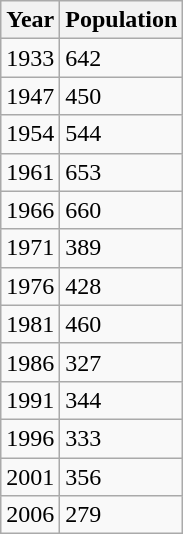<table class="wikitable">
<tr>
<th>Year</th>
<th>Population</th>
</tr>
<tr>
<td>1933</td>
<td>642</td>
</tr>
<tr>
<td>1947</td>
<td>450</td>
</tr>
<tr>
<td>1954</td>
<td>544</td>
</tr>
<tr>
<td>1961</td>
<td>653</td>
</tr>
<tr>
<td>1966</td>
<td>660</td>
</tr>
<tr>
<td>1971</td>
<td>389</td>
</tr>
<tr>
<td>1976</td>
<td>428</td>
</tr>
<tr>
<td>1981</td>
<td>460</td>
</tr>
<tr>
<td>1986</td>
<td>327</td>
</tr>
<tr>
<td>1991</td>
<td>344</td>
</tr>
<tr>
<td>1996</td>
<td>333</td>
</tr>
<tr>
<td>2001</td>
<td>356</td>
</tr>
<tr>
<td>2006</td>
<td>279</td>
</tr>
</table>
